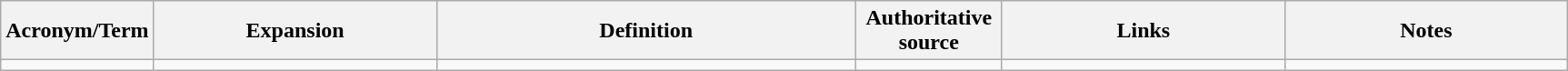<table class="wikitable">
<tr>
<th width="100">Acronym/Term</th>
<th width="200">Expansion</th>
<th width="300">Definition</th>
<th width="100">Authoritative source</th>
<th width="200">Links</th>
<th width="200">Notes</th>
</tr>
<tr>
<td></td>
<td></td>
<td></td>
<td></td>
<td></td>
<td></td>
</tr>
</table>
